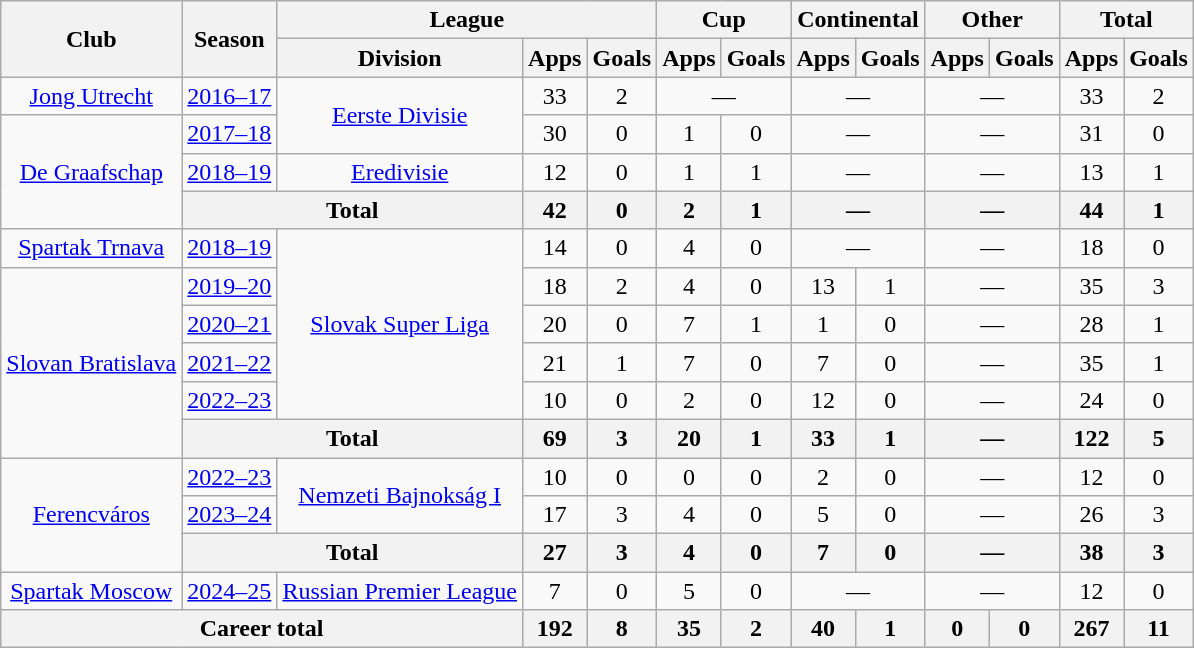<table class="wikitable" style="text-align:center">
<tr>
<th rowspan="2">Club</th>
<th rowspan="2">Season</th>
<th colspan="3">League</th>
<th colspan="2">Cup</th>
<th colspan="2">Continental</th>
<th colspan="2">Other</th>
<th colspan="2">Total</th>
</tr>
<tr>
<th>Division</th>
<th>Apps</th>
<th>Goals</th>
<th>Apps</th>
<th>Goals</th>
<th>Apps</th>
<th>Goals</th>
<th>Apps</th>
<th>Goals</th>
<th>Apps</th>
<th>Goals</th>
</tr>
<tr>
<td><a href='#'>Jong Utrecht</a></td>
<td><a href='#'>2016–17</a></td>
<td rowspan="2"><a href='#'>Eerste Divisie</a></td>
<td>33</td>
<td>2</td>
<td colspan="2">—</td>
<td colspan="2">—</td>
<td colspan="2">—</td>
<td>33</td>
<td>2</td>
</tr>
<tr>
<td rowspan="3"><a href='#'>De Graafschap</a></td>
<td><a href='#'>2017–18</a></td>
<td>30</td>
<td>0</td>
<td>1</td>
<td>0</td>
<td colspan="2">—</td>
<td colspan="2">—</td>
<td>31</td>
<td>0</td>
</tr>
<tr>
<td><a href='#'>2018–19</a></td>
<td><a href='#'>Eredivisie</a></td>
<td>12</td>
<td>0</td>
<td>1</td>
<td>1</td>
<td colspan="2">—</td>
<td colspan="2">—</td>
<td>13</td>
<td>1</td>
</tr>
<tr>
<th colspan="2">Total</th>
<th>42</th>
<th>0</th>
<th>2</th>
<th>1</th>
<th colspan="2">—</th>
<th colspan="2">—</th>
<th>44</th>
<th>1</th>
</tr>
<tr>
<td><a href='#'>Spartak Trnava</a></td>
<td><a href='#'>2018–19</a></td>
<td rowspan="5"><a href='#'>Slovak Super Liga</a></td>
<td>14</td>
<td>0</td>
<td>4</td>
<td>0</td>
<td colspan="2">—</td>
<td colspan="2">—</td>
<td>18</td>
<td>0</td>
</tr>
<tr>
<td rowspan="5"><a href='#'>Slovan Bratislava</a></td>
<td><a href='#'>2019–20</a></td>
<td>18</td>
<td>2</td>
<td>4</td>
<td>0</td>
<td>13</td>
<td>1</td>
<td colspan="2">—</td>
<td>35</td>
<td>3</td>
</tr>
<tr>
<td><a href='#'>2020–21</a></td>
<td>20</td>
<td>0</td>
<td>7</td>
<td>1</td>
<td>1</td>
<td>0</td>
<td colspan="2">—</td>
<td>28</td>
<td>1</td>
</tr>
<tr>
<td><a href='#'>2021–22</a></td>
<td>21</td>
<td>1</td>
<td>7</td>
<td>0</td>
<td>7</td>
<td>0</td>
<td colspan="2">—</td>
<td>35</td>
<td>1</td>
</tr>
<tr>
<td><a href='#'>2022–23</a></td>
<td>10</td>
<td>0</td>
<td>2</td>
<td>0</td>
<td>12</td>
<td>0</td>
<td colspan="2">—</td>
<td>24</td>
<td>0</td>
</tr>
<tr>
<th colspan="2">Total</th>
<th>69</th>
<th>3</th>
<th>20</th>
<th>1</th>
<th>33</th>
<th>1</th>
<th colspan="2">—</th>
<th>122</th>
<th>5</th>
</tr>
<tr>
<td rowspan="3"><a href='#'>Ferencváros</a></td>
<td><a href='#'>2022–23</a></td>
<td rowspan="2"><a href='#'>Nemzeti Bajnokság I</a></td>
<td>10</td>
<td>0</td>
<td>0</td>
<td>0</td>
<td>2</td>
<td>0</td>
<td colspan="2">—</td>
<td>12</td>
<td>0</td>
</tr>
<tr>
<td><a href='#'>2023–24</a></td>
<td>17</td>
<td>3</td>
<td>4</td>
<td>0</td>
<td>5</td>
<td>0</td>
<td colspan="2">—</td>
<td>26</td>
<td>3</td>
</tr>
<tr>
<th colspan="2">Total</th>
<th>27</th>
<th>3</th>
<th>4</th>
<th>0</th>
<th>7</th>
<th>0</th>
<th colspan="2">—</th>
<th>38</th>
<th>3</th>
</tr>
<tr>
<td><a href='#'>Spartak Moscow</a></td>
<td><a href='#'>2024–25</a></td>
<td><a href='#'>Russian Premier League</a></td>
<td>7</td>
<td>0</td>
<td>5</td>
<td>0</td>
<td colspan="2">—</td>
<td colspan="2">—</td>
<td>12</td>
<td>0</td>
</tr>
<tr>
<th colspan="3">Career total</th>
<th>192</th>
<th>8</th>
<th>35</th>
<th>2</th>
<th>40</th>
<th>1</th>
<th>0</th>
<th>0</th>
<th>267</th>
<th>11</th>
</tr>
</table>
